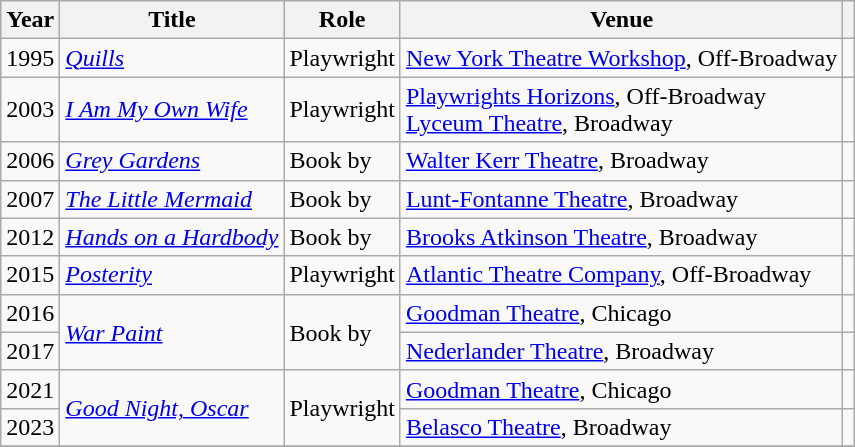<table class="wikitable unsortable">
<tr>
<th>Year</th>
<th>Title</th>
<th>Role</th>
<th>Venue</th>
<th></th>
</tr>
<tr>
<td>1995</td>
<td><em><a href='#'>Quills</a></em></td>
<td>Playwright</td>
<td><a href='#'>New York Theatre Workshop</a>, Off-Broadway</td>
<td></td>
</tr>
<tr>
<td>2003</td>
<td><em><a href='#'>I Am My Own Wife</a></em></td>
<td>Playwright</td>
<td><a href='#'>Playwrights Horizons</a>, Off-Broadway <br> <a href='#'>Lyceum Theatre</a>, Broadway</td>
<td></td>
</tr>
<tr>
<td>2006</td>
<td><em><a href='#'>Grey Gardens</a></em></td>
<td>Book by</td>
<td><a href='#'>Walter Kerr Theatre</a>, Broadway</td>
<td></td>
</tr>
<tr>
<td>2007</td>
<td><em><a href='#'>The Little Mermaid</a></em></td>
<td>Book by</td>
<td><a href='#'>Lunt-Fontanne Theatre</a>, Broadway</td>
<td></td>
</tr>
<tr>
<td>2012</td>
<td><em><a href='#'>Hands on a Hardbody</a></em></td>
<td>Book by</td>
<td><a href='#'>Brooks Atkinson Theatre</a>, Broadway</td>
<td></td>
</tr>
<tr>
<td>2015</td>
<td><em><a href='#'>Posterity</a></em></td>
<td>Playwright</td>
<td><a href='#'>Atlantic Theatre Company</a>, Off-Broadway</td>
<td></td>
</tr>
<tr>
<td>2016</td>
<td rowspan=2><em><a href='#'>War Paint</a></em></td>
<td rowspan=2>Book by</td>
<td><a href='#'>Goodman Theatre</a>, Chicago</td>
<td></td>
</tr>
<tr>
<td>2017</td>
<td><a href='#'>Nederlander Theatre</a>, Broadway</td>
<td></td>
</tr>
<tr>
<td>2021</td>
<td rowspan=2><em><a href='#'>Good Night, Oscar</a></em></td>
<td rowspan=2>Playwright</td>
<td><a href='#'>Goodman Theatre</a>, Chicago</td>
<td></td>
</tr>
<tr>
<td>2023</td>
<td><a href='#'>Belasco Theatre</a>, Broadway</td>
<td></td>
</tr>
<tr>
</tr>
</table>
